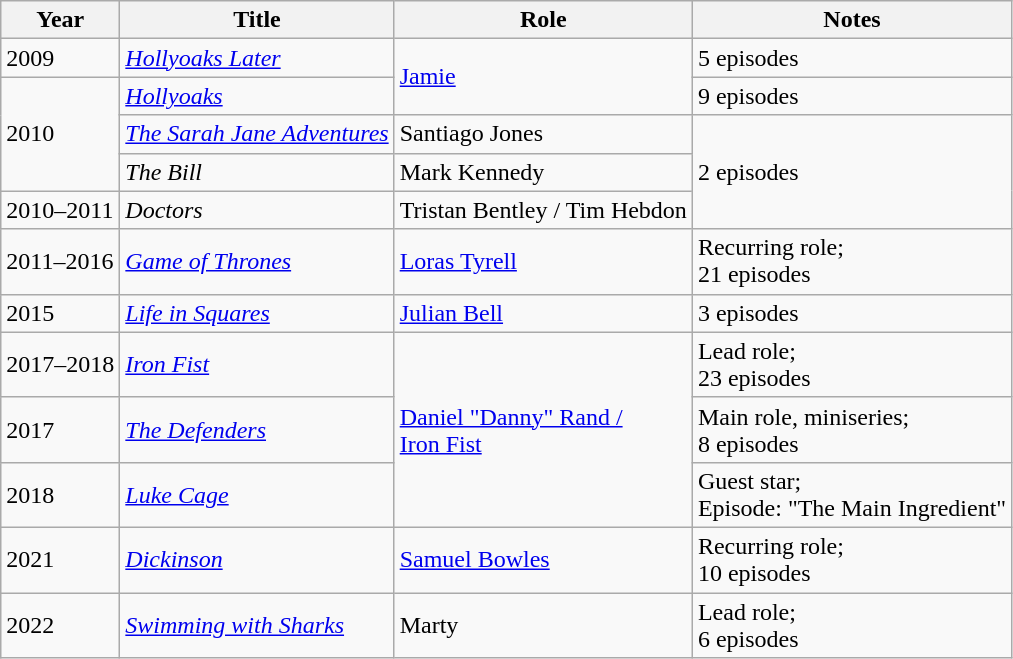<table class = "wikitable sortable">
<tr>
<th>Year</th>
<th>Title</th>
<th>Role</th>
<th class = "unsortable">Notes</th>
</tr>
<tr>
<td>2009</td>
<td><em><a href='#'>Hollyoaks Later</a></em></td>
<td rowspan=2><a href='#'>Jamie</a></td>
<td>5 episodes</td>
</tr>
<tr>
<td rowspan=3>2010</td>
<td><em><a href='#'>Hollyoaks</a></em></td>
<td>9 episodes</td>
</tr>
<tr>
<td><em><a href='#'>The Sarah Jane Adventures</a></em></td>
<td>Santiago Jones</td>
<td rowspan=3>2 episodes</td>
</tr>
<tr>
<td><em>The Bill</em></td>
<td>Mark Kennedy</td>
</tr>
<tr>
<td>2010–2011</td>
<td><em>Doctors</em></td>
<td>Tristan Bentley / Tim Hebdon</td>
</tr>
<tr>
<td>2011–2016</td>
<td><em><a href='#'>Game of Thrones</a></em></td>
<td><a href='#'>Loras Tyrell</a></td>
<td>Recurring role;<br>21 episodes</td>
</tr>
<tr>
<td>2015</td>
<td><em><a href='#'>Life in Squares</a></em></td>
<td><a href='#'>Julian Bell</a></td>
<td>3 episodes</td>
</tr>
<tr>
<td>2017–2018</td>
<td><em><a href='#'>Iron Fist</a></em></td>
<td rowspan=3><a href='#'>Daniel "Danny" Rand /<br>Iron Fist</a></td>
<td>Lead role;<br>23 episodes</td>
</tr>
<tr>
<td>2017</td>
<td><em><a href='#'>The Defenders</a></em></td>
<td>Main role, miniseries;<br>8 episodes</td>
</tr>
<tr>
<td>2018</td>
<td><em><a href='#'>Luke Cage</a></em></td>
<td>Guest star;<br>Episode: "The Main Ingredient"</td>
</tr>
<tr>
<td>2021</td>
<td><em><a href='#'>Dickinson</a></em></td>
<td><a href='#'>Samuel Bowles</a></td>
<td>Recurring role;<br>10 episodes</td>
</tr>
<tr>
<td>2022</td>
<td><em><a href='#'>Swimming with Sharks</a></em></td>
<td>Marty</td>
<td>Lead role;<br>6 episodes</td>
</tr>
</table>
